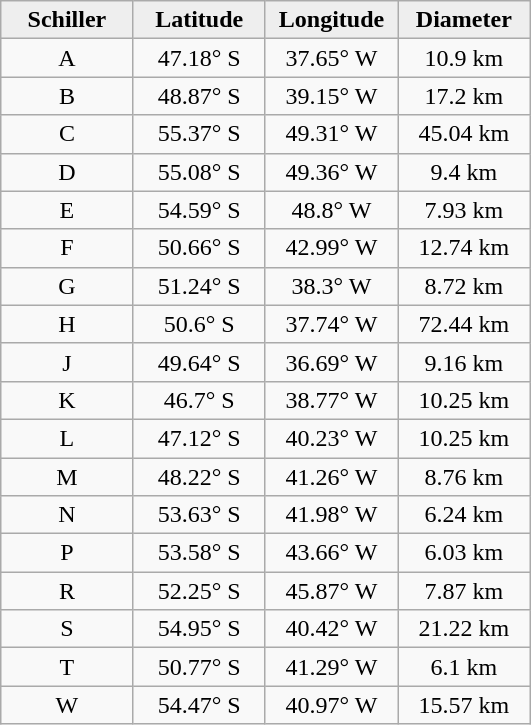<table class="wikitable sortable">
<tr>
<th width="22%" style="background:#eeeeee;">Schiller</th>
<th width="22%" style="background:#eeeeee;">Latitude</th>
<th width="22%" style="background:#eeeeee;">Longitude</th>
<th width="22%" style="background:#eeeeee;">Diameter</th>
</tr>
<tr>
<td align="center">A</td>
<td align="center">47.18° S</td>
<td align="center">37.65° W</td>
<td align="center">10.9 km</td>
</tr>
<tr>
<td align="center">B</td>
<td align="center">48.87° S</td>
<td align="center">39.15° W</td>
<td align="center">17.2 km</td>
</tr>
<tr>
<td align="center">C</td>
<td align="center">55.37° S</td>
<td align="center">49.31° W</td>
<td align="center">45.04 km</td>
</tr>
<tr>
<td align="center">D</td>
<td align="center">55.08° S</td>
<td align="center">49.36° W</td>
<td align="center">9.4 km</td>
</tr>
<tr>
<td align="center">E</td>
<td align="center">54.59° S</td>
<td align="center">48.8° W</td>
<td align="center">7.93 km</td>
</tr>
<tr>
<td align="center">F</td>
<td align="center">50.66° S</td>
<td align="center">42.99° W</td>
<td align="center">12.74 km</td>
</tr>
<tr>
<td align="center">G</td>
<td align="center">51.24° S</td>
<td align="center">38.3° W</td>
<td align="center">8.72 km</td>
</tr>
<tr>
<td align="center">H</td>
<td align="center">50.6° S</td>
<td align="center">37.74° W</td>
<td align="center">72.44 km</td>
</tr>
<tr>
<td align="center">J</td>
<td align="center">49.64° S</td>
<td align="center">36.69° W</td>
<td align="center">9.16 km</td>
</tr>
<tr>
<td align="center">K</td>
<td align="center">46.7° S</td>
<td align="center">38.77° W</td>
<td align="center">10.25 km</td>
</tr>
<tr>
<td align="center">L</td>
<td align="center">47.12° S</td>
<td align="center">40.23° W</td>
<td align="center">10.25 km</td>
</tr>
<tr>
<td align="center">M</td>
<td align="center">48.22° S</td>
<td align="center">41.26° W</td>
<td align="center">8.76 km</td>
</tr>
<tr>
<td align="center">N</td>
<td align="center">53.63° S</td>
<td align="center">41.98° W</td>
<td align="center">6.24 km</td>
</tr>
<tr>
<td align="center">P</td>
<td align="center">53.58° S</td>
<td align="center">43.66° W</td>
<td align="center">6.03 km</td>
</tr>
<tr>
<td align="center">R</td>
<td align="center">52.25° S</td>
<td align="center">45.87° W</td>
<td align="center">7.87 km</td>
</tr>
<tr>
<td align="center">S</td>
<td align="center">54.95° S</td>
<td align="center">40.42° W</td>
<td align="center">21.22 km</td>
</tr>
<tr>
<td align="center">T</td>
<td align="center">50.77° S</td>
<td align="center">41.29° W</td>
<td align="center">6.1 km</td>
</tr>
<tr>
<td align="center">W</td>
<td align="center">54.47° S</td>
<td align="center">40.97° W</td>
<td align="center">15.57 km</td>
</tr>
</table>
